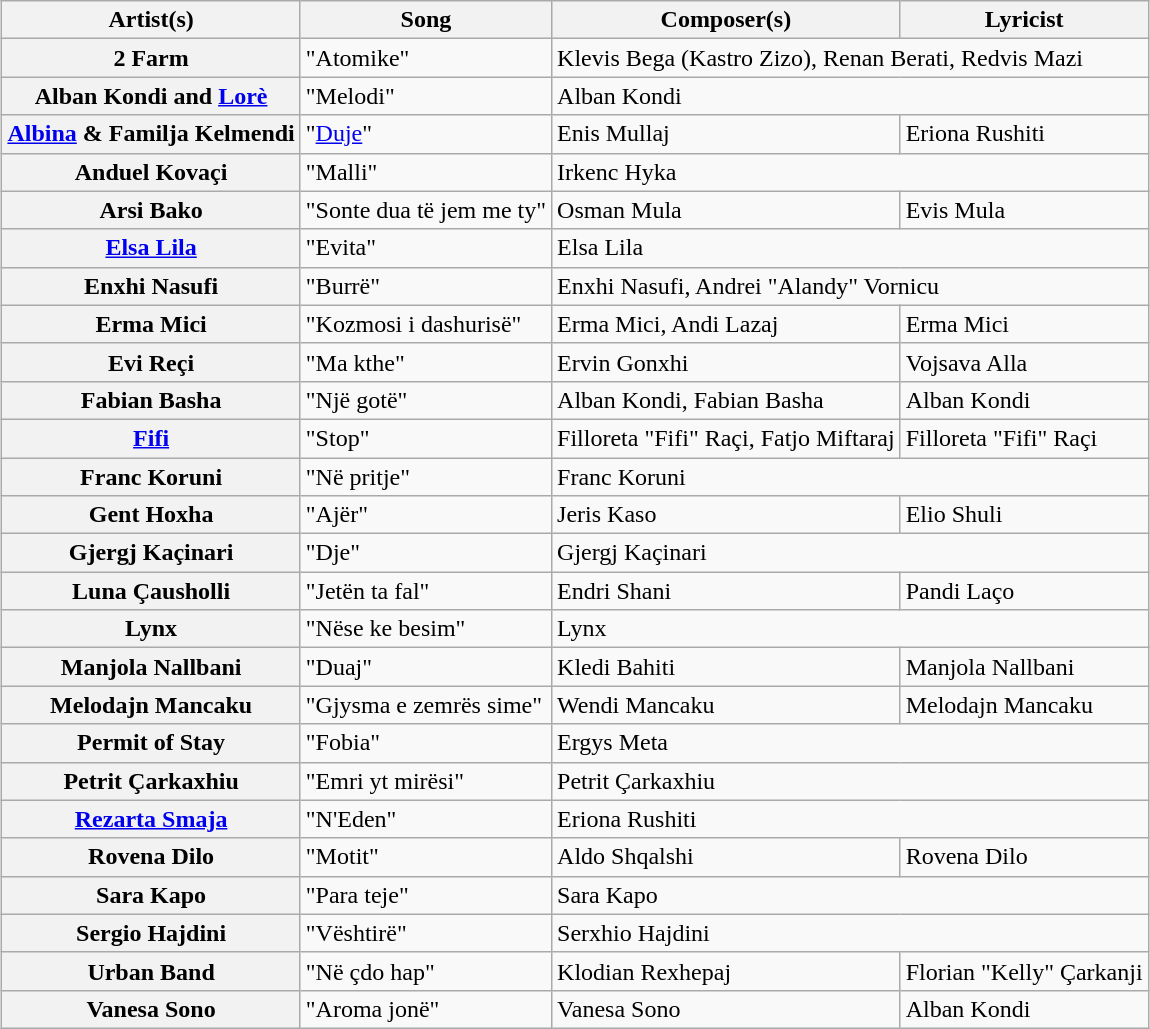<table class="wikitable sortable plainrowheaders" style="margin: 1em auto 1em auto">
<tr>
<th scope="col">Artist(s)</th>
<th scope="col">Song</th>
<th scope="col">Composer(s)</th>
<th scope="col">Lyricist</th>
</tr>
<tr>
<th scope="row">2 Farm</th>
<td>"Atomike"</td>
<td colspan="2">Klevis Bega (Kastro Zizo), Renan Berati, Redvis Mazi</td>
</tr>
<tr>
<th scope="row">Alban Kondi and <a href='#'>Lorè</a></th>
<td>"Melodi"</td>
<td colspan="2">Alban Kondi</td>
</tr>
<tr>
<th scope="row"><a href='#'>Albina</a> & Familja Kelmendi</th>
<td>"<a href='#'>Duje</a>"</td>
<td>Enis Mullaj</td>
<td>Eriona Rushiti</td>
</tr>
<tr>
<th scope="row">Anduel Kovaçi</th>
<td>"Malli"</td>
<td colspan="2">Irkenc Hyka</td>
</tr>
<tr>
<th scope="row">Arsi Bako</th>
<td>"Sonte dua të jem me ty"</td>
<td>Osman Mula</td>
<td>Evis Mula</td>
</tr>
<tr>
<th scope="row"><a href='#'>Elsa Lila</a></th>
<td>"Evita"</td>
<td colspan="2">Elsa Lila</td>
</tr>
<tr>
<th scope="row">Enxhi Nasufi</th>
<td>"Burrë"</td>
<td colspan="2">Enxhi Nasufi, Andrei "Alandy" Vornicu</td>
</tr>
<tr>
<th scope="row">Erma Mici</th>
<td>"Kozmosi i dashurisë"</td>
<td>Erma Mici, Andi Lazaj</td>
<td>Erma Mici</td>
</tr>
<tr>
<th scope="row">Evi Reçi</th>
<td>"Ma kthe"</td>
<td>Ervin Gonxhi</td>
<td>Vojsava Alla</td>
</tr>
<tr>
<th scope="row">Fabian Basha</th>
<td>"Një gotë"</td>
<td>Alban Kondi, Fabian Basha</td>
<td>Alban Kondi</td>
</tr>
<tr>
<th scope="row"><a href='#'>Fifi</a></th>
<td>"Stop"</td>
<td>Filloreta "Fifi" Raçi, Fatjo Miftaraj</td>
<td>Filloreta "Fifi" Raçi</td>
</tr>
<tr>
<th scope="row">Franc Koruni</th>
<td>"Në pritje"</td>
<td colspan="2">Franc Koruni</td>
</tr>
<tr>
<th scope="row">Gent Hoxha</th>
<td>"Ajër"</td>
<td>Jeris Kaso</td>
<td>Elio Shuli</td>
</tr>
<tr>
<th scope="row">Gjergj Kaçinari</th>
<td>"Dje"</td>
<td colspan="2">Gjergj Kaçinari</td>
</tr>
<tr>
<th scope="row">Luna Çausholli</th>
<td>"Jetën ta fal"</td>
<td>Endri Shani</td>
<td>Pandi Laço</td>
</tr>
<tr>
<th scope="row">Lynx</th>
<td>"Nëse ke besim"</td>
<td colspan="2">Lynx</td>
</tr>
<tr>
<th scope="row">Manjola Nallbani</th>
<td>"Duaj"</td>
<td>Kledi Bahiti</td>
<td>Manjola Nallbani</td>
</tr>
<tr>
<th scope="row">Melodajn Mancaku</th>
<td>"Gjysma e zemrës sime"</td>
<td>Wendi Mancaku</td>
<td>Melodajn Mancaku</td>
</tr>
<tr>
<th scope="row">Permit of Stay</th>
<td>"Fobia"</td>
<td colspan="2">Ergys Meta</td>
</tr>
<tr>
<th scope="row">Petrit Çarkaxhiu</th>
<td>"Emri yt mirësi"</td>
<td colspan="2">Petrit Çarkaxhiu</td>
</tr>
<tr>
<th scope="row"><a href='#'>Rezarta Smaja</a></th>
<td>"N'Eden"</td>
<td colspan="2">Eriona Rushiti</td>
</tr>
<tr>
<th scope="row">Rovena Dilo</th>
<td>"Motit"</td>
<td>Aldo Shqalshi</td>
<td>Rovena Dilo</td>
</tr>
<tr>
<th scope="row">Sara Kapo</th>
<td>"Para teje"</td>
<td colspan="2">Sara Kapo</td>
</tr>
<tr>
<th scope="row">Sergio Hajdini</th>
<td>"Vështirë"</td>
<td colspan="2">Serxhio Hajdini</td>
</tr>
<tr>
<th scope="row">Urban Band</th>
<td>"Në çdo hap"</td>
<td>Klodian Rexhepaj</td>
<td>Florian "Kelly" Çarkanji</td>
</tr>
<tr>
<th scope="row">Vanesa Sono</th>
<td>"Aroma jonë"</td>
<td>Vanesa Sono</td>
<td>Alban Kondi</td>
</tr>
</table>
